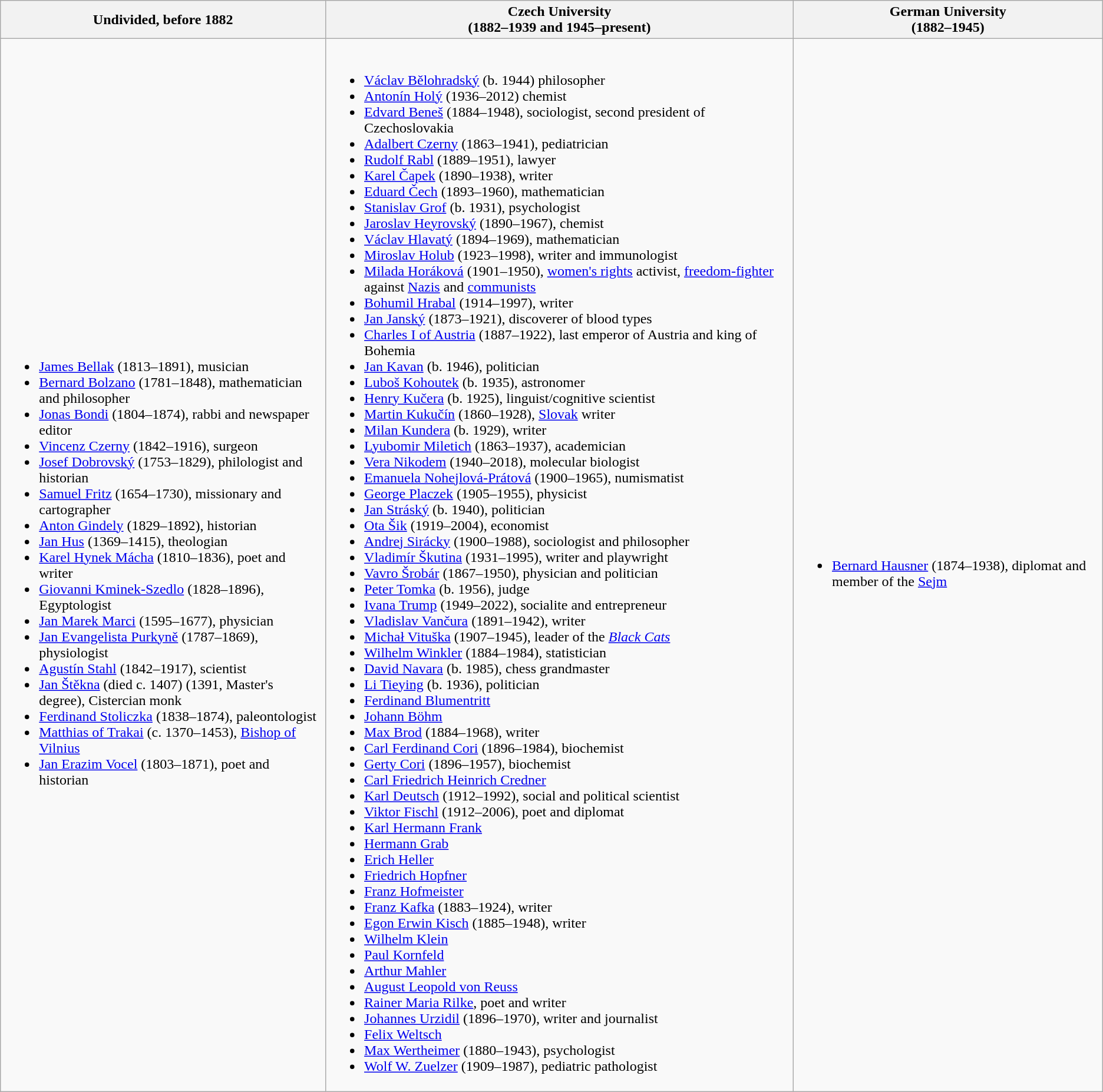<table class="wikitable">
<tr>
<th>Undivided, before 1882</th>
<th>Czech University <br>(1882–1939 and 1945–present)</th>
<th>German University <br>(1882–1945)</th>
</tr>
<tr>
<td><br><ul><li><a href='#'>James Bellak</a> (1813–1891), musician</li><li><a href='#'>Bernard Bolzano</a> (1781–1848), mathematician and philosopher</li><li><a href='#'>Jonas Bondi</a> (1804–1874), rabbi and newspaper editor</li><li><a href='#'>Vincenz Czerny</a> (1842–1916), surgeon</li><li><a href='#'>Josef Dobrovský</a> (1753–1829), philologist and historian</li><li><a href='#'>Samuel Fritz</a> (1654–1730), missionary and cartographer</li><li><a href='#'>Anton Gindely</a> (1829–1892), historian</li><li><a href='#'>Jan Hus</a> (1369–1415), theologian</li><li><a href='#'>Karel Hynek Mácha</a> (1810–1836), poet and writer</li><li><a href='#'>Giovanni Kminek-Szedlo</a> (1828–1896), Egyptologist</li><li><a href='#'>Jan Marek Marci</a> (1595–1677), physician</li><li><a href='#'>Jan Evangelista Purkyně</a> (1787–1869), physiologist</li><li><a href='#'>Agustín Stahl</a> (1842–1917), scientist</li><li><a href='#'>Jan Štěkna</a> (died c. 1407) (1391, Master's degree), Cistercian monk</li><li><a href='#'>Ferdinand Stoliczka</a> (1838–1874), paleontologist</li><li><a href='#'>Matthias of Trakai</a> (c. 1370–1453), <a href='#'>Bishop of Vilnius</a></li><li><a href='#'>Jan Erazim Vocel</a> (1803–1871), poet and historian</li></ul></td>
<td><br><ul><li><a href='#'>Václav Bělohradský</a> (b. 1944) philosopher</li><li><a href='#'>Antonín Holý</a> (1936–2012) chemist</li><li><a href='#'>Edvard Beneš</a> (1884–1948), sociologist, second president of Czechoslovakia</li><li><a href='#'>Adalbert Czerny</a> (1863–1941), pediatrician</li><li><a href='#'>Rudolf Rabl</a> (1889–1951), lawyer</li><li><a href='#'>Karel Čapek</a> (1890–1938), writer</li><li><a href='#'>Eduard Čech</a> (1893–1960), mathematician</li><li><a href='#'>Stanislav Grof</a> (b. 1931), psychologist</li><li><a href='#'>Jaroslav Heyrovský</a> (1890–1967), chemist</li><li><a href='#'>Václav Hlavatý</a> (1894–1969), mathematician</li><li><a href='#'>Miroslav Holub</a> (1923–1998), writer and immunologist</li><li><a href='#'>Milada Horáková</a> (1901–1950), <a href='#'>women's rights</a> activist, <a href='#'>freedom-fighter</a> against <a href='#'>Nazis</a> and <a href='#'>communists</a></li><li><a href='#'>Bohumil Hrabal</a> (1914–1997), writer</li><li><a href='#'>Jan Janský</a> (1873–1921), discoverer of blood types</li><li><a href='#'>Charles I of Austria</a> (1887–1922), last emperor of Austria and king of Bohemia</li><li><a href='#'>Jan Kavan</a> (b. 1946), politician</li><li><a href='#'>Luboš Kohoutek</a> (b. 1935), astronomer</li><li><a href='#'>Henry Kučera</a> (b. 1925), linguist/cognitive scientist</li><li><a href='#'>Martin Kukučín</a> (1860–1928), <a href='#'>Slovak</a> writer</li><li><a href='#'>Milan Kundera</a> (b. 1929), writer</li><li><a href='#'>Lyubomir Miletich</a> (1863–1937), academician</li><li><a href='#'>Vera Nikodem</a> (1940–2018), molecular biologist</li><li><a href='#'>Emanuela Nohejlová-Prátová</a> (1900–1965), numismatist</li><li><a href='#'>George Placzek</a> (1905–1955), physicist</li><li><a href='#'>Jan Stráský</a> (b. 1940), politician</li><li><a href='#'>Ota Šik</a> (1919–2004), economist</li><li><a href='#'>Andrej Sirácky</a> (1900–1988), sociologist and philosopher</li><li><a href='#'>Vladimír Škutina</a> (1931–1995), writer and playwright</li><li><a href='#'>Vavro Šrobár</a> (1867–1950), physician and politician</li><li><a href='#'>Peter Tomka</a> (b. 1956), judge</li><li><a href='#'>Ivana Trump</a> (1949–2022), socialite and entrepreneur</li><li><a href='#'>Vladislav Vančura</a> (1891–1942), writer</li><li><a href='#'>Michał Vituška</a> (1907–1945), leader of the <em><a href='#'>Black Cats</a></em></li><li><a href='#'>Wilhelm Winkler</a> (1884–1984), statistician</li><li><a href='#'>David Navara</a> (b. 1985), chess grandmaster</li><li><a href='#'>Li Tieying</a> (b. 1936), politician</li><li><a href='#'>Ferdinand Blumentritt</a></li><li><a href='#'>Johann Böhm</a></li><li><a href='#'>Max Brod</a> (1884–1968), writer</li><li><a href='#'>Carl Ferdinand Cori</a> (1896–1984), biochemist</li><li><a href='#'>Gerty Cori</a> (1896–1957), biochemist</li><li><a href='#'>Carl Friedrich Heinrich Credner</a></li><li><a href='#'>Karl Deutsch</a> (1912–1992), social and political scientist</li><li><a href='#'>Viktor Fischl</a> (1912–2006), poet and diplomat</li><li><a href='#'>Karl Hermann Frank</a></li><li><a href='#'>Hermann Grab</a></li><li><a href='#'>Erich Heller</a></li><li><a href='#'>Friedrich Hopfner</a></li><li><a href='#'>Franz Hofmeister</a></li><li><a href='#'>Franz Kafka</a> (1883–1924), writer</li><li><a href='#'>Egon Erwin Kisch</a> (1885–1948), writer</li><li><a href='#'>Wilhelm Klein</a></li><li><a href='#'>Paul Kornfeld</a></li><li><a href='#'>Arthur Mahler</a></li><li><a href='#'>August Leopold von Reuss</a></li><li><a href='#'>Rainer Maria Rilke</a>, poet and writer</li><li><a href='#'>Johannes Urzidil</a> (1896–1970), writer and journalist</li><li><a href='#'>Felix Weltsch</a></li><li><a href='#'>Max Wertheimer</a> (1880–1943), psychologist</li><li><a href='#'>Wolf W. Zuelzer</a> (1909–1987), pediatric pathologist</li></ul></td>
<td><br><ul><li><a href='#'>Bernard Hausner</a> (1874–1938), diplomat and member of the <a href='#'>Sejm</a></li></ul></td>
</tr>
</table>
